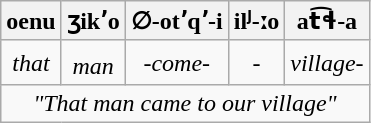<table class="wikitable" style="text-align: center;">
<tr>
<th>oenu</th>
<th>ʒikʼo</th>
<th>∅-otʼqʼ-i</th>
<th>ilʲ-ːo</th>
<th>at͡ɬ-a</th>
</tr>
<tr>
<td><span></span><em>that</em></td>
<td><em>man</em><sup><span></span></sup></td>
<td><span></span>-<em>come</em>-<span></span></td>
<td><span></span>-<span></span></td>
<td><em>village</em>-<span></span></td>
</tr>
<tr>
<td colspan="5"><em>"That man came to our village"</em></td>
</tr>
</table>
